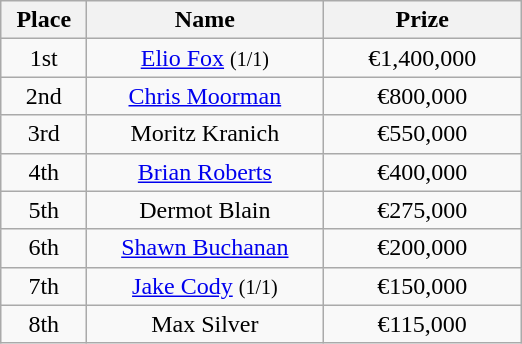<table class="wikitable">
<tr>
<th width="50">Place</th>
<th width="150">Name</th>
<th width="125">Prize</th>
</tr>
<tr>
<td align = "center">1st</td>
<td align = "center"><a href='#'>Elio Fox</a> <small>(1/1)</small></td>
<td align = "center">€1,400,000</td>
</tr>
<tr>
<td align = "center">2nd</td>
<td align = "center"><a href='#'>Chris Moorman</a></td>
<td align = "center">€800,000</td>
</tr>
<tr>
<td align = "center">3rd</td>
<td align = "center">Moritz Kranich</td>
<td align = "center">€550,000</td>
</tr>
<tr>
<td align = "center">4th</td>
<td align = "center"><a href='#'>Brian Roberts</a></td>
<td align = "center">€400,000</td>
</tr>
<tr>
<td align = "center">5th</td>
<td align = "center">Dermot Blain</td>
<td align = "center">€275,000</td>
</tr>
<tr>
<td align = "center">6th</td>
<td align = "center"><a href='#'>Shawn Buchanan</a></td>
<td align = "center">€200,000</td>
</tr>
<tr>
<td align = "center">7th</td>
<td align = "center"><a href='#'>Jake Cody</a> <small>(1/1)</small></td>
<td align = "center">€150,000</td>
</tr>
<tr>
<td align = "center">8th</td>
<td align = "center">Max Silver</td>
<td align = "center">€115,000</td>
</tr>
</table>
